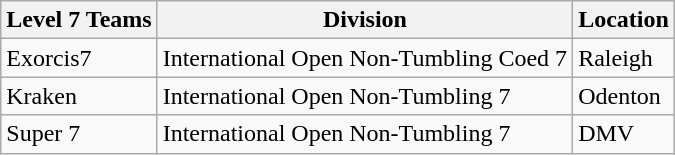<table class="wikitable">
<tr>
<th>Level 7 Teams</th>
<th>Division</th>
<th>Location</th>
</tr>
<tr>
<td>Exorcis7</td>
<td>International Open Non-Tumbling Coed 7</td>
<td>Raleigh</td>
</tr>
<tr>
<td>Kraken</td>
<td>International Open Non-Tumbling 7</td>
<td>Odenton</td>
</tr>
<tr>
<td>Super 7</td>
<td>International Open Non-Tumbling 7</td>
<td>DMV</td>
</tr>
</table>
